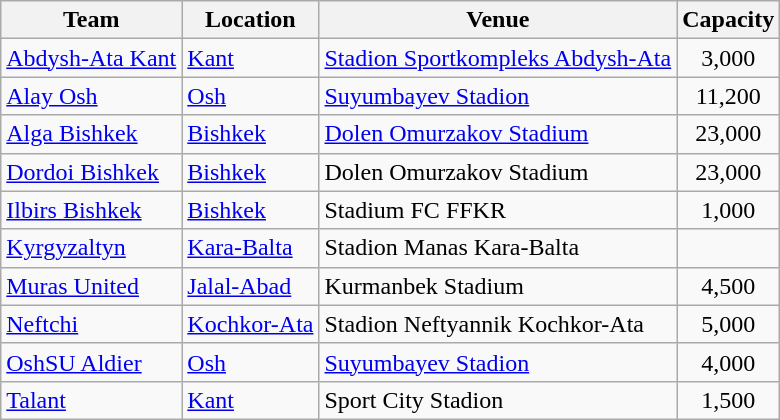<table class="wikitable sortable">
<tr>
<th>Team</th>
<th>Location</th>
<th>Venue</th>
<th>Capacity</th>
</tr>
<tr>
<td><a href='#'>Abdysh-Ata Kant</a></td>
<td><a href='#'>Kant</a></td>
<td><a href='#'>Stadion Sportkompleks Abdysh-Ata</a></td>
<td align="center">3,000</td>
</tr>
<tr>
<td><a href='#'>Alay Osh</a></td>
<td><a href='#'>Osh</a></td>
<td><a href='#'>Suyumbayev Stadion</a></td>
<td align="center">11,200</td>
</tr>
<tr>
<td><a href='#'>Alga Bishkek</a></td>
<td><a href='#'>Bishkek</a></td>
<td><a href='#'>Dolen Omurzakov Stadium</a></td>
<td align="center">23,000</td>
</tr>
<tr>
<td><a href='#'>Dordoi Bishkek</a></td>
<td><a href='#'>Bishkek</a></td>
<td>Dolen Omurzakov Stadium</td>
<td align="center">23,000</td>
</tr>
<tr>
<td><a href='#'>Ilbirs Bishkek</a></td>
<td><a href='#'>Bishkek</a></td>
<td>Stadium FC FFKR</td>
<td align="center">1,000</td>
</tr>
<tr>
<td><a href='#'>Kyrgyzaltyn</a></td>
<td><a href='#'>Kara-Balta</a></td>
<td>Stadion Manas Kara-Balta</td>
<td align="center"></td>
</tr>
<tr>
<td><a href='#'>Muras United</a></td>
<td><a href='#'>Jalal-Abad</a></td>
<td>Kurmanbek Stadium</td>
<td align="center">4,500</td>
</tr>
<tr>
<td><a href='#'>Neftchi</a></td>
<td><a href='#'>Kochkor-Ata</a></td>
<td>Stadion Neftyannik Kochkor-Ata</td>
<td align="center">5,000</td>
</tr>
<tr>
<td><a href='#'>OshSU Aldier</a></td>
<td><a href='#'>Osh</a></td>
<td><a href='#'>Suyumbayev Stadion</a></td>
<td align="center">4,000</td>
</tr>
<tr>
<td><a href='#'>Talant</a></td>
<td><a href='#'>Kant</a></td>
<td>Sport City Stadion</td>
<td align="center">1,500</td>
</tr>
</table>
